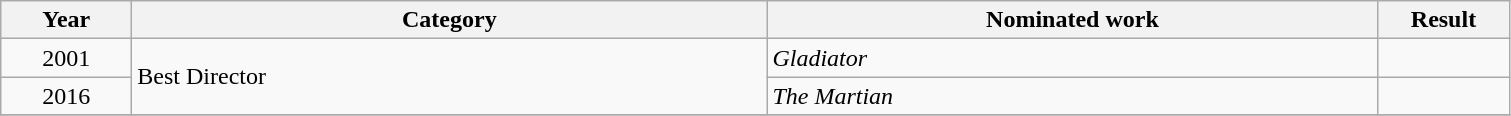<table class=wikitable>
<tr>
<th scope="col" style="width:5em;">Year</th>
<th scope="col" style="width:26em;">Category</th>
<th scope="col" style="width:25em;">Nominated work</th>
<th scope="col" style="width:5em;">Result</th>
</tr>
<tr>
<td style="text-align:center;">2001</td>
<td rowspan=2>Best Director</td>
<td><em>Gladiator</em></td>
<td></td>
</tr>
<tr>
<td style="text-align:center;">2016</td>
<td><em>The Martian</em></td>
<td></td>
</tr>
<tr>
</tr>
</table>
